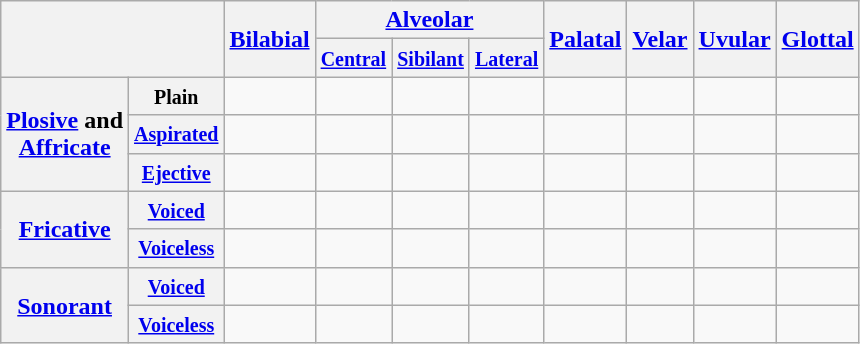<table class="wikitable" style="text-align:center;">
<tr>
<th colspan="2" rowspan="2"></th>
<th rowspan="2"><a href='#'>Bilabial</a></th>
<th colspan="3"><a href='#'>Alveolar</a></th>
<th rowspan="2"><a href='#'>Palatal</a></th>
<th rowspan="2"><a href='#'>Velar</a></th>
<th rowspan="2"><a href='#'>Uvular</a></th>
<th rowspan="2"><a href='#'>Glottal</a></th>
</tr>
<tr>
<th><small><a href='#'>Central</a></small></th>
<th><small><a href='#'>Sibilant</a></small></th>
<th><small><a href='#'>Lateral</a></small></th>
</tr>
<tr>
<th rowspan="3"><a href='#'>Plosive</a> and<br><a href='#'>Affricate</a></th>
<th><small>Plain</small></th>
<td> </td>
<td> </td>
<td> </td>
<td> </td>
<td></td>
<td> </td>
<td> </td>
<td> </td>
</tr>
<tr>
<th><small><a href='#'>Aspirated</a></small></th>
<td></td>
<td> </td>
<td> </td>
<td> </td>
<td></td>
<td> </td>
<td> </td>
<td></td>
</tr>
<tr>
<th><small><a href='#'>Ejective</a></small></th>
<td></td>
<td></td>
<td></td>
<td> </td>
<td></td>
<td></td>
<td> </td>
<td></td>
</tr>
<tr>
<th rowspan="2"><a href='#'>Fricative</a></th>
<th><small><a href='#'>Voiced</a></small></th>
<td></td>
<td></td>
<td></td>
<td></td>
<td></td>
<td> </td>
<td></td>
<td></td>
</tr>
<tr>
<th><small><a href='#'>Voiceless</a></small></th>
<td></td>
<td></td>
<td></td>
<td></td>
<td></td>
<td> </td>
<td></td>
<td> </td>
</tr>
<tr>
<th rowspan="2"><a href='#'>Sonorant</a></th>
<th><small><a href='#'>Voiced</a></small></th>
<td></td>
<td></td>
<td></td>
<td></td>
<td> </td>
<td></td>
<td></td>
<td></td>
</tr>
<tr>
<th><small><a href='#'>Voiceless</a></small></th>
<td></td>
<td> </td>
<td></td>
<td> </td>
<td> </td>
<td></td>
<td></td>
<td></td>
</tr>
</table>
